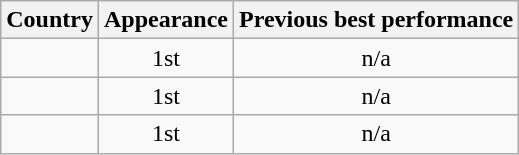<table class="wikitable sortable" style="text-align:left;">
<tr>
<th>Country</th>
<th>Appearance</th>
<th>Previous best performance</th>
</tr>
<tr>
<td></td>
<td align="center">1st</td>
<td align=center>n/a</td>
</tr>
<tr>
<td></td>
<td align="center">1st</td>
<td align=center>n/a</td>
</tr>
<tr>
<td></td>
<td align="center">1st</td>
<td align=center>n/a</td>
</tr>
</table>
